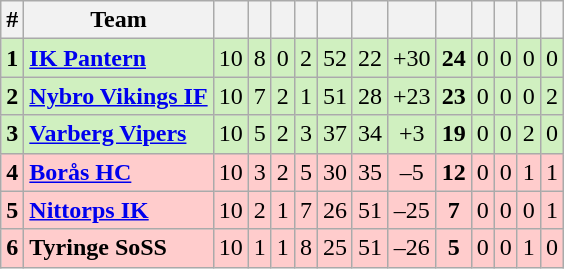<table class="wikitable sortable">
<tr>
<th>#</th>
<th>Team</th>
<th></th>
<th></th>
<th></th>
<th></th>
<th></th>
<th></th>
<th></th>
<th></th>
<th></th>
<th></th>
<th></th>
<th></th>
</tr>
<tr style="background: #D0F0C0;">
<td><strong>1</strong></td>
<td><strong><a href='#'>IK Pantern</a></strong></td>
<td style="text-align: center;">10</td>
<td style="text-align: center;">8</td>
<td style="text-align: center;">0</td>
<td style="text-align: center;">2</td>
<td style="text-align: center;">52</td>
<td style="text-align: center;">22</td>
<td style="text-align: center;">+30</td>
<td style="text-align: center;"><strong>24</strong></td>
<td style="text-align: center;">0</td>
<td style="text-align: center;">0</td>
<td style="text-align: center;">0</td>
<td style="text-align: center;">0</td>
</tr>
<tr style="background: #D0F0C0;">
<td><strong>2</strong></td>
<td><strong><a href='#'>Nybro Vikings IF</a></strong></td>
<td style="text-align: center;">10</td>
<td style="text-align: center;">7</td>
<td style="text-align: center;">2</td>
<td style="text-align: center;">1</td>
<td style="text-align: center;">51</td>
<td style="text-align: center;">28</td>
<td style="text-align: center;">+23</td>
<td style="text-align: center;"><strong>23</strong></td>
<td style="text-align: center;">0</td>
<td style="text-align: center;">0</td>
<td style="text-align: center;">0</td>
<td style="text-align: center;">2</td>
</tr>
<tr style="background: #D0F0C0;">
<td><strong>3</strong></td>
<td> <strong><a href='#'>Varberg Vipers</a></strong></td>
<td style="text-align: center;">10</td>
<td style="text-align: center;">5</td>
<td style="text-align: center;">2</td>
<td style="text-align: center;">3</td>
<td style="text-align: center;">37</td>
<td style="text-align: center;">34</td>
<td style="text-align: center;">+3</td>
<td style="text-align: center;"><strong>19</strong></td>
<td style="text-align: center;">0</td>
<td style="text-align: center;">0</td>
<td style="text-align: center;">2</td>
<td style="text-align: center;">0</td>
</tr>
<tr style="background: #FFCCCC;">
<td><strong>4</strong></td>
<td> <strong><a href='#'>Borås HC</a></strong></td>
<td style="text-align: center;">10</td>
<td style="text-align: center;">3</td>
<td style="text-align: center;">2</td>
<td style="text-align: center;">5</td>
<td style="text-align: center;">30</td>
<td style="text-align: center;">35</td>
<td style="text-align: center;">–5</td>
<td style="text-align: center;"><strong>12</strong></td>
<td style="text-align: center;">0</td>
<td style="text-align: center;">0</td>
<td style="text-align: center;">1</td>
<td style="text-align: center;">1</td>
</tr>
<tr style="background: #FFCCCC;">
<td><strong>5</strong></td>
<td> <strong><a href='#'>Nittorps IK</a></strong></td>
<td style="text-align: center;">10</td>
<td style="text-align: center;">2</td>
<td style="text-align: center;">1</td>
<td style="text-align: center;">7</td>
<td style="text-align: center;">26</td>
<td style="text-align: center;">51</td>
<td style="text-align: center;">–25</td>
<td style="text-align: center;"><strong>7</strong></td>
<td style="text-align: center;">0</td>
<td style="text-align: center;">0</td>
<td style="text-align: center;">0</td>
<td style="text-align: center;">1</td>
</tr>
<tr style="background: #FFCCCC;">
<td><strong>6</strong></td>
<td><strong>Tyringe SoSS</strong></td>
<td style="text-align: center;">10</td>
<td style="text-align: center;">1</td>
<td style="text-align: center;">1</td>
<td style="text-align: center;">8</td>
<td style="text-align: center;">25</td>
<td style="text-align: center;">51</td>
<td style="text-align: center;">–26</td>
<td style="text-align: center;"><strong>5</strong></td>
<td style="text-align: center;">0</td>
<td style="text-align: center;">0</td>
<td style="text-align: center;">1</td>
<td style="text-align: center;">0</td>
</tr>
</table>
